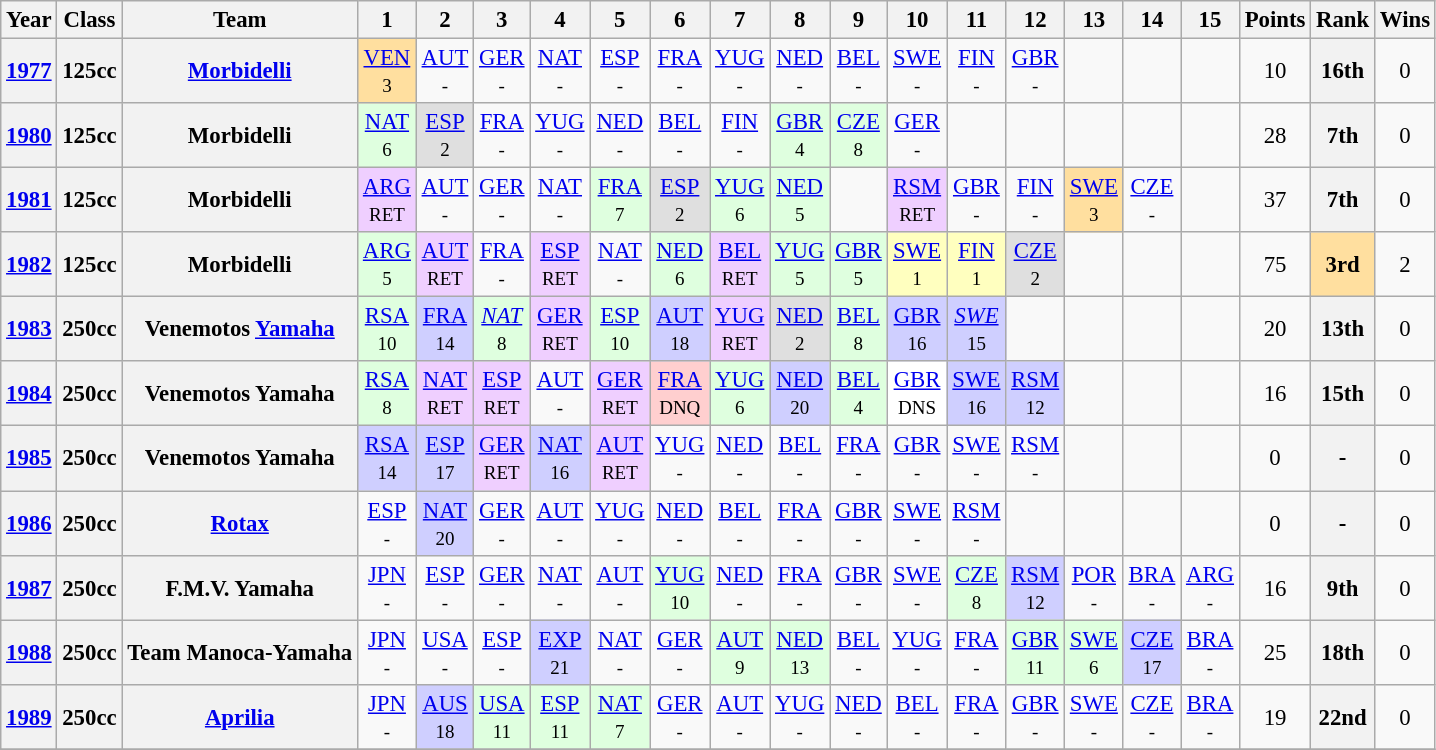<table class="wikitable" style="text-align:center; font-size:95%">
<tr>
<th>Year</th>
<th>Class</th>
<th>Team</th>
<th>1</th>
<th>2</th>
<th>3</th>
<th>4</th>
<th>5</th>
<th>6</th>
<th>7</th>
<th>8</th>
<th>9</th>
<th>10</th>
<th>11</th>
<th>12</th>
<th>13</th>
<th>14</th>
<th>15</th>
<th>Points</th>
<th>Rank</th>
<th>Wins</th>
</tr>
<tr>
<th><a href='#'>1977</a></th>
<th>125cc</th>
<th><a href='#'>Morbidelli</a></th>
<td style="background:#FFDF9F;"><a href='#'>VEN</a><br><small>3</small></td>
<td><a href='#'>AUT</a><br><small>-</small></td>
<td><a href='#'>GER</a><br><small>-</small></td>
<td><a href='#'>NAT</a><br><small>-</small></td>
<td><a href='#'>ESP</a><br><small>-</small></td>
<td><a href='#'>FRA</a><br><small>-</small></td>
<td><a href='#'>YUG</a><br><small>-</small></td>
<td><a href='#'>NED</a><br><small>-</small></td>
<td><a href='#'>BEL</a><br><small>-</small></td>
<td><a href='#'>SWE</a><br><small>-</small></td>
<td><a href='#'>FIN</a><br><small>-</small></td>
<td><a href='#'>GBR</a><br><small>-</small></td>
<td></td>
<td></td>
<td></td>
<td>10</td>
<th>16th</th>
<td>0</td>
</tr>
<tr>
<th><a href='#'>1980</a></th>
<th>125cc</th>
<th>Morbidelli</th>
<td style="background:#DFFFDF;"><a href='#'>NAT</a><br><small>6</small></td>
<td style="background:#DFDFDF;"><a href='#'>ESP</a><br><small>2</small></td>
<td><a href='#'>FRA</a><br><small>-</small></td>
<td><a href='#'>YUG</a><br><small>-</small></td>
<td><a href='#'>NED</a><br><small>-</small></td>
<td><a href='#'>BEL</a><br><small>-</small></td>
<td><a href='#'>FIN</a><br><small>-</small></td>
<td style="background:#DFFFDF;"><a href='#'>GBR</a><br><small>4</small></td>
<td style="background:#DFFFDF;"><a href='#'>CZE</a><br><small>8</small></td>
<td><a href='#'>GER</a><br><small>-</small></td>
<td></td>
<td></td>
<td></td>
<td></td>
<td></td>
<td>28</td>
<th>7th</th>
<td>0</td>
</tr>
<tr>
<th><a href='#'>1981</a></th>
<th>125cc</th>
<th>Morbidelli</th>
<td style="background:#efcfff;"><a href='#'>ARG</a><br><small>RET</small></td>
<td><a href='#'>AUT</a><br><small>-</small></td>
<td><a href='#'>GER</a><br><small>-</small></td>
<td><a href='#'>NAT</a><br><small>-</small></td>
<td style="background:#DFFFDF;"><a href='#'>FRA</a><br><small>7</small></td>
<td style="background:#DFDFDF;"><a href='#'>ESP</a><br><small>2</small></td>
<td style="background:#DFFFDF;"><a href='#'>YUG</a><br><small>6</small></td>
<td style="background:#DFFFDF;"><a href='#'>NED</a><br><small>5</small></td>
<td></td>
<td style="background:#efcfff;"><a href='#'>RSM</a><br><small>RET</small></td>
<td><a href='#'>GBR</a><br><small>-</small></td>
<td><a href='#'>FIN</a><br><small>-</small></td>
<td style="background:#FFDF9F;"><a href='#'>SWE</a><br><small>3</small></td>
<td><a href='#'>CZE</a><br><small>-</small></td>
<td></td>
<td>37</td>
<th>7th</th>
<td>0</td>
</tr>
<tr>
<th><a href='#'>1982</a></th>
<th>125cc</th>
<th>Morbidelli</th>
<td style="background:#DFFFDF;"><a href='#'>ARG</a><br><small>5</small></td>
<td style="background:#efcfff;"><a href='#'>AUT</a><br><small>RET</small></td>
<td><a href='#'>FRA</a><br><small>-</small></td>
<td style="background:#efcfff;"><a href='#'>ESP</a><br><small>RET</small></td>
<td><a href='#'>NAT</a><br><small>-</small></td>
<td style="background:#DFFFDF;"><a href='#'>NED</a><br><small>6</small></td>
<td style="background:#efcfff;"><a href='#'>BEL</a><br><small>RET</small></td>
<td style="background:#DFFFDF;"><a href='#'>YUG</a><br><small>5</small></td>
<td style="background:#DFFFDF;"><a href='#'>GBR</a><br><small>5</small></td>
<td style="background:#FFFFBF;"><a href='#'>SWE</a><br><small>1</small></td>
<td style="background:#FFFFBF;"><a href='#'>FIN</a><br><small>1</small></td>
<td style="background:#DFDFDF;"><a href='#'>CZE</a><br><small>2</small></td>
<td></td>
<td></td>
<td></td>
<td>75</td>
<td style="background:#FFDF9F;"><strong>3rd</strong></td>
<td>2</td>
</tr>
<tr>
<th><a href='#'>1983</a></th>
<th>250cc</th>
<th>Venemotos <a href='#'>Yamaha</a></th>
<td style="background:#DFFFDF;"><a href='#'>RSA</a><br><small>10</small></td>
<td style="background:#CFCFFF;"><a href='#'>FRA</a><br><small>14</small></td>
<td style="background:#DFFFDF;"><em><a href='#'>NAT</a></em><br><small>8</small></td>
<td style="background:#efcfff;"><a href='#'>GER</a><br><small>RET</small></td>
<td style="background:#DFFFDF;"><a href='#'>ESP</a><br><small>10</small></td>
<td style="background:#CFCFFF;"><a href='#'>AUT</a><br><small>18</small></td>
<td style="background:#efcfff;"><a href='#'>YUG</a><br><small>RET</small></td>
<td style="background:#DFDFDF;"><a href='#'>NED</a><br><small>2</small></td>
<td style="background:#DFFFDF;"><a href='#'>BEL</a><br><small>8</small></td>
<td style="background:#CFCFFF;"><a href='#'>GBR</a><br><small>16</small></td>
<td style="background:#CFCFFF;"><em><a href='#'>SWE</a></em><br><small>15</small></td>
<td></td>
<td></td>
<td></td>
<td></td>
<td>20</td>
<th>13th</th>
<td>0</td>
</tr>
<tr>
<th><a href='#'>1984</a></th>
<th>250cc</th>
<th>Venemotos Yamaha</th>
<td style="background:#DFFFDF;"><a href='#'>RSA</a><br><small>8</small></td>
<td style="background:#efcfff;"><a href='#'>NAT</a><br><small>RET</small></td>
<td style="background:#efcfff;"><a href='#'>ESP</a><br><small>RET</small></td>
<td><a href='#'>AUT</a><br><small>-</small></td>
<td style="background:#efcfff;"><a href='#'>GER</a><br><small>RET</small></td>
<td style="background:#ffcfcf;"><a href='#'>FRA</a><br><small>DNQ</small></td>
<td style="background:#DFFFDF;"><a href='#'>YUG</a><br><small>6</small></td>
<td style="background:#CFCFFF;"><a href='#'>NED</a><br><small>20</small></td>
<td style="background:#DFFFDF;"><a href='#'>BEL</a><br><small>4</small></td>
<td style="background:#fff;"><a href='#'>GBR</a><br><small>DNS</small></td>
<td style="background:#CFCFFF;"><a href='#'>SWE</a><br><small>16</small></td>
<td style="background:#CFCFFF;"><a href='#'>RSM</a><br><small>12</small></td>
<td></td>
<td></td>
<td></td>
<td>16</td>
<th>15th</th>
<td>0</td>
</tr>
<tr>
<th><a href='#'>1985</a></th>
<th>250cc</th>
<th>Venemotos Yamaha</th>
<td style="background:#CFCFFF;"><a href='#'>RSA</a><br><small>14</small></td>
<td style="background:#CFCFFF;"><a href='#'>ESP</a><br><small>17</small></td>
<td style="background:#efcfff;"><a href='#'>GER</a><br><small>RET</small></td>
<td style="background:#CFCFFF;"><a href='#'>NAT</a><br><small>16</small></td>
<td style="background:#efcfff;"><a href='#'>AUT</a><br><small>RET</small></td>
<td><a href='#'>YUG</a><br><small>-</small></td>
<td><a href='#'>NED</a><br><small>-</small></td>
<td><a href='#'>BEL</a><br><small>-</small></td>
<td><a href='#'>FRA</a><br><small>-</small></td>
<td><a href='#'>GBR</a><br><small>-</small></td>
<td><a href='#'>SWE</a><br><small>-</small></td>
<td><a href='#'>RSM</a><br><small>-</small></td>
<td></td>
<td></td>
<td></td>
<td>0</td>
<th>-</th>
<td>0</td>
</tr>
<tr>
<th><a href='#'>1986</a></th>
<th>250cc</th>
<th><a href='#'>Rotax</a></th>
<td><a href='#'>ESP</a><br><small>-</small></td>
<td style="background:#CFCFFF;"><a href='#'>NAT</a><br><small>20</small></td>
<td><a href='#'>GER</a><br><small>-</small></td>
<td><a href='#'>AUT</a><br><small>-</small></td>
<td><a href='#'>YUG</a><br><small>-</small></td>
<td><a href='#'>NED</a><br><small>-</small></td>
<td><a href='#'>BEL</a><br><small>-</small></td>
<td><a href='#'>FRA</a><br><small>-</small></td>
<td><a href='#'>GBR</a><br><small>-</small></td>
<td><a href='#'>SWE</a><br><small>-</small></td>
<td><a href='#'>RSM</a><br><small>-</small></td>
<td></td>
<td></td>
<td></td>
<td></td>
<td>0</td>
<th>-</th>
<td>0</td>
</tr>
<tr>
<th><a href='#'>1987</a></th>
<th>250cc</th>
<th>F.M.V. Yamaha</th>
<td><a href='#'>JPN</a><br><small>-</small></td>
<td><a href='#'>ESP</a><br><small>-</small></td>
<td><a href='#'>GER</a><br><small>-</small></td>
<td><a href='#'>NAT</a><br><small>-</small></td>
<td><a href='#'>AUT</a><br><small>-</small></td>
<td style="background:#DFFFDF;"><a href='#'>YUG</a><br><small>10</small></td>
<td><a href='#'>NED</a><br><small>-</small></td>
<td><a href='#'>FRA</a><br><small>-</small></td>
<td><a href='#'>GBR</a><br><small>-</small></td>
<td><a href='#'>SWE</a><br><small>-</small></td>
<td style="background:#DFFFDF;"><a href='#'>CZE</a><br><small>8</small></td>
<td style="background:#CFCFFF;"><a href='#'>RSM</a><br><small>12</small></td>
<td><a href='#'>POR</a><br><small>-</small></td>
<td><a href='#'>BRA</a><br><small>-</small></td>
<td><a href='#'>ARG</a><br><small>-</small></td>
<td>16</td>
<th>9th</th>
<td>0</td>
</tr>
<tr>
<th><a href='#'>1988</a></th>
<th>250cc</th>
<th>Team Manoca-Yamaha</th>
<td><a href='#'>JPN</a><br><small>-</small></td>
<td><a href='#'>USA</a><br><small>-</small></td>
<td><a href='#'>ESP</a><br><small>-</small></td>
<td style="background:#CFCFFF;"><a href='#'>EXP</a><br><small>21</small></td>
<td><a href='#'>NAT</a><br><small>-</small></td>
<td><a href='#'>GER</a><br><small>-</small></td>
<td style="background:#DFFFDF;"><a href='#'>AUT</a><br><small>9</small></td>
<td style="background:#DFFFDF;"><a href='#'>NED</a><br><small>13</small></td>
<td><a href='#'>BEL</a><br><small>-</small></td>
<td><a href='#'>YUG</a><br><small>-</small></td>
<td><a href='#'>FRA</a><br><small>-</small></td>
<td style="background:#DFFFDF;"><a href='#'>GBR</a><br><small>11</small></td>
<td style="background:#DFFFDF;"><a href='#'>SWE</a><br><small>6</small></td>
<td style="background:#CFCFFF;"><a href='#'>CZE</a><br><small>17</small></td>
<td><a href='#'>BRA</a><br><small>-</small></td>
<td>25</td>
<th>18th</th>
<td>0</td>
</tr>
<tr>
<th><a href='#'>1989</a></th>
<th>250cc</th>
<th><a href='#'>Aprilia</a></th>
<td><a href='#'>JPN</a><br><small>-</small></td>
<td style="background:#CFCFFF;"><a href='#'>AUS</a><br><small>18</small></td>
<td style="background:#DFFFDF;"><a href='#'>USA</a><br><small>11</small></td>
<td style="background:#DFFFDF;"><a href='#'>ESP</a><br><small>11</small></td>
<td style="background:#DFFFDF;"><a href='#'>NAT</a><br><small>7</small></td>
<td><a href='#'>GER</a><br><small>-</small></td>
<td><a href='#'>AUT</a><br><small>-</small></td>
<td><a href='#'>YUG</a><br><small>-</small></td>
<td><a href='#'>NED</a><br><small>-</small></td>
<td><a href='#'>BEL</a><br><small>-</small></td>
<td><a href='#'>FRA</a><br><small>-</small></td>
<td><a href='#'>GBR</a><br><small>-</small></td>
<td><a href='#'>SWE</a><br><small>-</small></td>
<td><a href='#'>CZE</a><br><small>-</small></td>
<td><a href='#'>BRA</a><br><small>-</small></td>
<td>19</td>
<th>22nd</th>
<td>0</td>
</tr>
<tr>
</tr>
</table>
